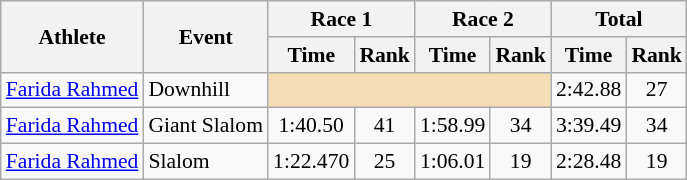<table class="wikitable" style="font-size:90%">
<tr>
<th rowspan="2">Athlete</th>
<th rowspan="2">Event</th>
<th colspan="2">Race 1</th>
<th colspan="2">Race 2</th>
<th colspan="2">Total</th>
</tr>
<tr>
<th>Time</th>
<th>Rank</th>
<th>Time</th>
<th>Rank</th>
<th>Time</th>
<th>Rank</th>
</tr>
<tr>
<td><a href='#'>Farida Rahmed</a></td>
<td>Downhill</td>
<td colspan="4" bgcolor="wheat"></td>
<td align="center">2:42.88</td>
<td align="center">27</td>
</tr>
<tr>
<td><a href='#'>Farida Rahmed</a></td>
<td>Giant Slalom</td>
<td align="center">1:40.50</td>
<td align="center">41</td>
<td align="center">1:58.99</td>
<td align="center">34</td>
<td align="center">3:39.49</td>
<td align="center">34</td>
</tr>
<tr>
<td><a href='#'>Farida Rahmed</a></td>
<td>Slalom</td>
<td align="center">1:22.470</td>
<td align="center">25</td>
<td align="center">1:06.01</td>
<td align="center">19</td>
<td align="center">2:28.48</td>
<td align="center">19</td>
</tr>
</table>
